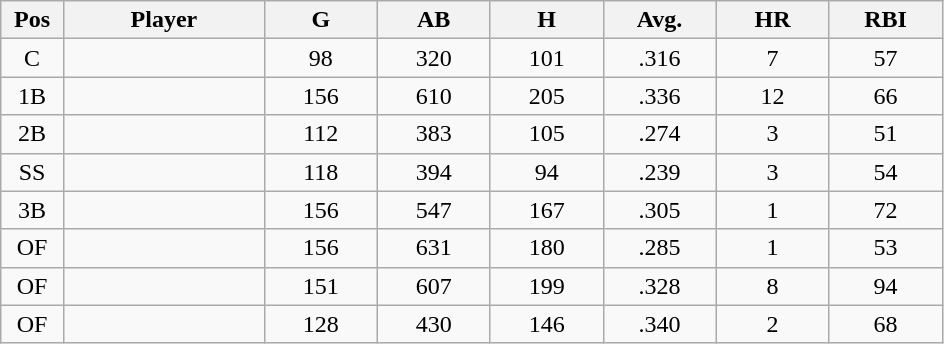<table class="wikitable sortable">
<tr>
<th bgcolor="#DDDDFF" width="5%">Pos</th>
<th bgcolor="#DDDDFF" width="16%">Player</th>
<th bgcolor="#DDDDFF" width="9%">G</th>
<th bgcolor="#DDDDFF" width="9%">AB</th>
<th bgcolor="#DDDDFF" width="9%">H</th>
<th bgcolor="#DDDDFF" width="9%">Avg.</th>
<th bgcolor="#DDDDFF" width="9%">HR</th>
<th bgcolor="#DDDDFF" width="9%">RBI</th>
</tr>
<tr align="center">
<td>C</td>
<td></td>
<td>98</td>
<td>320</td>
<td>101</td>
<td>.316</td>
<td>7</td>
<td>57</td>
</tr>
<tr align="center">
<td>1B</td>
<td></td>
<td>156</td>
<td>610</td>
<td>205</td>
<td>.336</td>
<td>12</td>
<td>66</td>
</tr>
<tr align="center">
<td>2B</td>
<td></td>
<td>112</td>
<td>383</td>
<td>105</td>
<td>.274</td>
<td>3</td>
<td>51</td>
</tr>
<tr align="center">
<td>SS</td>
<td></td>
<td>118</td>
<td>394</td>
<td>94</td>
<td>.239</td>
<td>3</td>
<td>54</td>
</tr>
<tr align="center">
<td>3B</td>
<td></td>
<td>156</td>
<td>547</td>
<td>167</td>
<td>.305</td>
<td>1</td>
<td>72</td>
</tr>
<tr align="center">
<td>OF</td>
<td></td>
<td>156</td>
<td>631</td>
<td>180</td>
<td>.285</td>
<td>1</td>
<td>53</td>
</tr>
<tr align="center">
<td>OF</td>
<td></td>
<td>151</td>
<td>607</td>
<td>199</td>
<td>.328</td>
<td>8</td>
<td>94</td>
</tr>
<tr align="center">
<td>OF</td>
<td></td>
<td>128</td>
<td>430</td>
<td>146</td>
<td>.340</td>
<td>2</td>
<td>68</td>
</tr>
</table>
